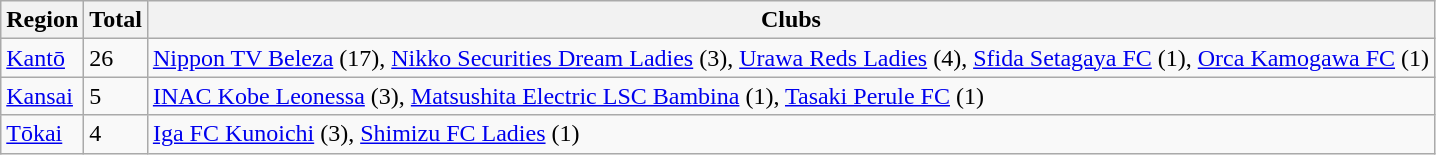<table class="wikitable">
<tr>
<th>Region</th>
<th>Total</th>
<th>Clubs</th>
</tr>
<tr>
<td><a href='#'>Kantō</a></td>
<td>26</td>
<td><a href='#'>Nippon TV Beleza</a> (17), <a href='#'>Nikko Securities Dream Ladies</a> (3), <a href='#'>Urawa Reds Ladies</a> (4), <a href='#'>Sfida Setagaya FC</a> (1), <a href='#'>Orca Kamogawa FC</a> (1)</td>
</tr>
<tr>
<td><a href='#'>Kansai</a></td>
<td>5</td>
<td><a href='#'>INAC Kobe Leonessa</a> (3), <a href='#'>Matsushita Electric LSC Bambina</a> (1), <a href='#'>Tasaki Perule FC</a> (1)</td>
</tr>
<tr>
<td><a href='#'>Tōkai</a></td>
<td>4</td>
<td><a href='#'>Iga FC Kunoichi</a> (3), <a href='#'>Shimizu FC Ladies</a> (1)</td>
</tr>
</table>
